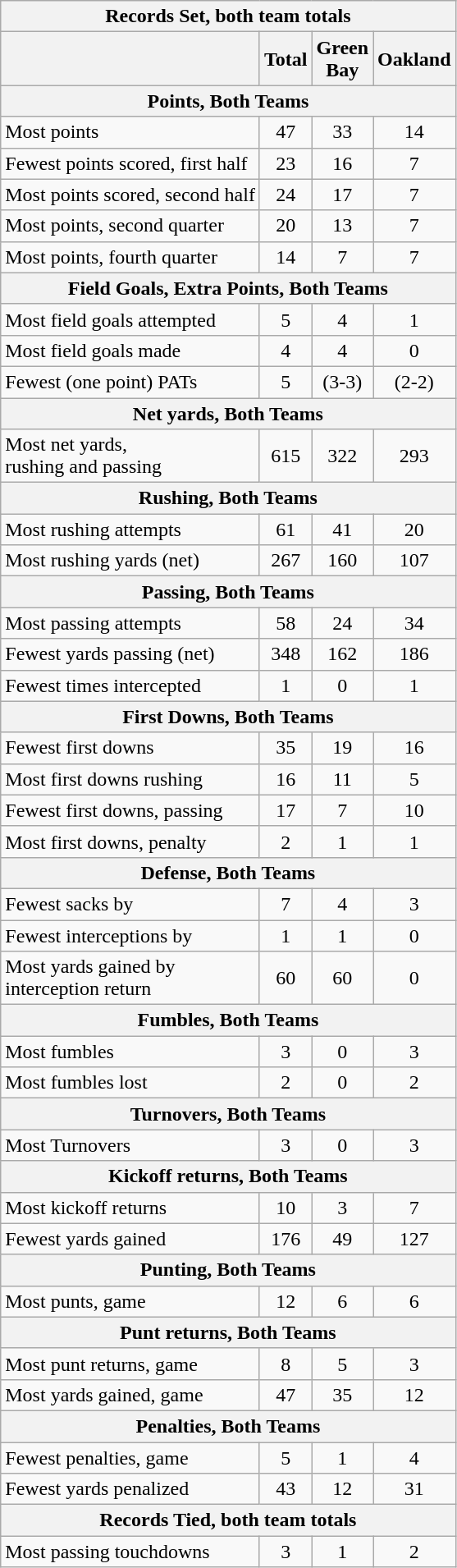<table class="wikitable">
<tr>
<th colspan=4>Records Set, both team totals</th>
</tr>
<tr>
<th></th>
<th>Total</th>
<th>Green<br> Bay</th>
<th>Oakland</th>
</tr>
<tr>
<th colspan=4>Points, Both Teams</th>
</tr>
<tr align=center>
<td align=left>Most points</td>
<td>47</td>
<td>33</td>
<td>14</td>
</tr>
<tr align=center>
<td align=left>Fewest points scored, first half</td>
<td>23</td>
<td>16</td>
<td>7</td>
</tr>
<tr align=center>
<td align=left>Most points scored, second half</td>
<td>24</td>
<td>17</td>
<td>7</td>
</tr>
<tr align=center>
<td align=left>Most points, second quarter</td>
<td>20</td>
<td>13</td>
<td>7</td>
</tr>
<tr align=center>
<td align=left>Most points, fourth quarter</td>
<td>14</td>
<td>7</td>
<td>7</td>
</tr>
<tr>
<th colspan=4>Field Goals, Extra Points, Both Teams</th>
</tr>
<tr align=center>
<td align=left>Most field goals attempted</td>
<td>5</td>
<td>4</td>
<td>1</td>
</tr>
<tr align=center>
<td align=left>Most field goals made</td>
<td>4</td>
<td>4</td>
<td>0</td>
</tr>
<tr align=center>
<td align=left>Fewest (one point) PATs</td>
<td>5</td>
<td>(3-3)</td>
<td>(2-2)</td>
</tr>
<tr>
<th colspan=4>Net yards, Both Teams</th>
</tr>
<tr align=center>
<td align=left>Most net yards,<br> rushing and passing</td>
<td>615</td>
<td>322</td>
<td>293</td>
</tr>
<tr>
<th colspan=4>Rushing, Both Teams</th>
</tr>
<tr align=center>
<td align=left>Most rushing attempts</td>
<td>61</td>
<td>41</td>
<td>20</td>
</tr>
<tr align=center>
<td align=left>Most rushing yards (net)</td>
<td>267</td>
<td>160</td>
<td>107</td>
</tr>
<tr>
<th colspan=4>Passing, Both Teams</th>
</tr>
<tr align=center>
<td align=left>Most passing attempts</td>
<td>58</td>
<td>24</td>
<td>34</td>
</tr>
<tr align=center>
<td align=left>Fewest yards passing (net)</td>
<td>348</td>
<td>162</td>
<td>186</td>
</tr>
<tr align=center>
<td align=left>Fewest times intercepted</td>
<td>1</td>
<td>0</td>
<td>1</td>
</tr>
<tr>
<th colspan=4>First Downs, Both Teams</th>
</tr>
<tr align=center>
<td align=left>Fewest first downs</td>
<td>35</td>
<td>19</td>
<td>16</td>
</tr>
<tr align=center>
<td align=left>Most first downs rushing</td>
<td>16</td>
<td>11</td>
<td>5</td>
</tr>
<tr align=center>
<td align=left>Fewest first downs, passing</td>
<td>17</td>
<td>7</td>
<td>10</td>
</tr>
<tr align=center>
<td align=left>Most first downs, penalty</td>
<td>2</td>
<td>1</td>
<td>1</td>
</tr>
<tr>
<th colspan=4>Defense, Both Teams</th>
</tr>
<tr align=center>
<td align=left>Fewest sacks by</td>
<td>7</td>
<td>4</td>
<td>3</td>
</tr>
<tr align=center>
<td align=left>Fewest interceptions by</td>
<td>1</td>
<td>1</td>
<td>0</td>
</tr>
<tr align=center>
<td align=left>Most yards gained by <br>interception return</td>
<td>60</td>
<td>60</td>
<td>0</td>
</tr>
<tr>
<th colspan=4>Fumbles, Both Teams</th>
</tr>
<tr align=center>
<td align=left>Most fumbles</td>
<td>3</td>
<td>0</td>
<td>3</td>
</tr>
<tr align=center>
<td align=left>Most fumbles lost</td>
<td>2</td>
<td>0</td>
<td>2</td>
</tr>
<tr>
<th colspan=4>Turnovers, Both Teams</th>
</tr>
<tr align=center>
<td align=left>Most Turnovers</td>
<td>3</td>
<td>0</td>
<td>3</td>
</tr>
<tr>
<th colspan=4>Kickoff returns, Both Teams</th>
</tr>
<tr align=center>
<td align=left>Most kickoff returns</td>
<td>10</td>
<td>3</td>
<td>7</td>
</tr>
<tr align=center>
<td align=left>Fewest yards gained</td>
<td>176</td>
<td>49</td>
<td>127</td>
</tr>
<tr>
<th colspan=4>Punting, Both Teams</th>
</tr>
<tr align=center>
<td align=left>Most punts, game</td>
<td>12</td>
<td>6</td>
<td>6</td>
</tr>
<tr>
<th colspan=4>Punt returns, Both Teams</th>
</tr>
<tr align=center>
<td align=left>Most punt returns, game</td>
<td>8</td>
<td>5</td>
<td>3</td>
</tr>
<tr align=center>
<td align=left>Most yards gained, game</td>
<td>47</td>
<td>35</td>
<td>12</td>
</tr>
<tr>
<th colspan=4>Penalties, Both Teams</th>
</tr>
<tr align=center>
<td align=left>Fewest penalties, game</td>
<td>5</td>
<td>1</td>
<td>4</td>
</tr>
<tr align=center>
<td align=left>Fewest yards penalized</td>
<td>43</td>
<td>12</td>
<td>31</td>
</tr>
<tr>
<th colspan=4>Records Tied, both team totals</th>
</tr>
<tr align=center>
<td align=left>Most passing touchdowns</td>
<td>3</td>
<td>1</td>
<td>2</td>
</tr>
</table>
